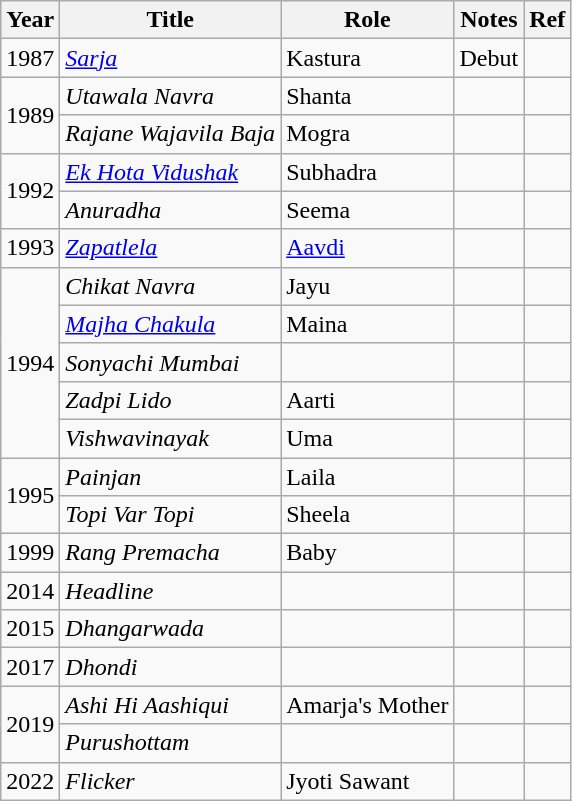<table class="wikitable sortable">
<tr>
<th>Year</th>
<th>Title</th>
<th>Role</th>
<th>Notes</th>
<th>Ref</th>
</tr>
<tr>
<td>1987</td>
<td><a href='#'><em>Sarja</em></a></td>
<td>Kastura</td>
<td>Debut</td>
<td></td>
</tr>
<tr>
<td Rowspan="2">1989</td>
<td><em>Utawala Navra</em></td>
<td>Shanta</td>
<td></td>
<td></td>
</tr>
<tr>
<td><em>Rajane Wajavila Baja</em></td>
<td>Mogra</td>
<td></td>
<td></td>
</tr>
<tr>
<td Rowspan="2">1992</td>
<td><em><a href='#'>Ek Hota Vidushak</a></em></td>
<td>Subhadra</td>
<td></td>
<td></td>
</tr>
<tr>
<td><em>Anuradha</em></td>
<td>Seema</td>
<td></td>
<td></td>
</tr>
<tr>
<td>1993</td>
<td><em><a href='#'>Zapatlela</a></em></td>
<td><a href='#'>Aavdi</a></td>
<td></td>
<td></td>
</tr>
<tr>
<td Rowspan="5">1994</td>
<td><em>Chikat Navra</em></td>
<td>Jayu</td>
<td></td>
<td></td>
</tr>
<tr>
<td><em><a href='#'>Majha Chakula</a></em></td>
<td>Maina</td>
<td></td>
<td></td>
</tr>
<tr>
<td><em>Sonyachi Mumbai</em></td>
<td></td>
<td></td>
<td></td>
</tr>
<tr>
<td><em>Zadpi Lido</em></td>
<td>Aarti</td>
<td></td>
<td></td>
</tr>
<tr>
<td><em>Vishwavinayak</em></td>
<td>Uma</td>
<td></td>
<td></td>
</tr>
<tr>
<td Rowspan="2">1995</td>
<td><em>Painjan</em></td>
<td>Laila</td>
<td></td>
<td></td>
</tr>
<tr>
<td><em>Topi Var Topi</em></td>
<td>Sheela</td>
<td></td>
<td></td>
</tr>
<tr>
<td>1999</td>
<td><em>Rang Premacha</em></td>
<td>Baby</td>
<td></td>
<td></td>
</tr>
<tr>
<td>2014</td>
<td><em>Headline</em></td>
<td></td>
<td></td>
<td></td>
</tr>
<tr>
<td>2015</td>
<td><em>Dhangarwada</em></td>
<td></td>
<td></td>
<td></td>
</tr>
<tr>
<td>2017</td>
<td><em>Dhondi</em></td>
<td></td>
<td></td>
<td></td>
</tr>
<tr>
<td Rowspan="2">2019</td>
<td><em>Ashi Hi Aashiqui</em></td>
<td>Amarja's Mother</td>
<td></td>
<td></td>
</tr>
<tr>
<td><em>Purushottam</em></td>
<td></td>
<td></td>
<td></td>
</tr>
<tr>
<td>2022</td>
<td><em>Flicker</em></td>
<td>Jyoti Sawant</td>
<td></td>
<td></td>
</tr>
</table>
